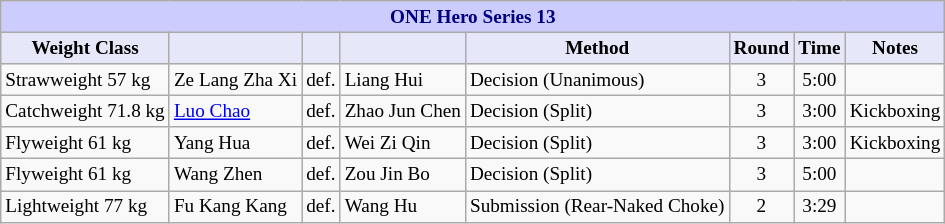<table class="wikitable" style="font-size: 80%;">
<tr>
<th colspan="8" style="background-color: #ccf; color: #000080; text-align: center;"><strong>ONE Hero Series 13</strong></th>
</tr>
<tr>
<th colspan="1" style="background-color: #E6E8FA; color: #000000; text-align: center;">Weight Class</th>
<th colspan="1" style="background-color: #E6E8FA; color: #000000; text-align: center;"></th>
<th colspan="1" style="background-color: #E6E8FA; color: #000000; text-align: center;"></th>
<th colspan="1" style="background-color: #E6E8FA; color: #000000; text-align: center;"></th>
<th colspan="1" style="background-color: #E6E8FA; color: #000000; text-align: center;">Method</th>
<th colspan="1" style="background-color: #E6E8FA; color: #000000; text-align: center;">Round</th>
<th colspan="1" style="background-color: #E6E8FA; color: #000000; text-align: center;">Time</th>
<th colspan="1" style="background-color: #E6E8FA; color: #000000; text-align: center;">Notes</th>
</tr>
<tr>
<td>Strawweight 57 kg</td>
<td> Ze Lang Zha Xi</td>
<td>def.</td>
<td> Liang Hui</td>
<td>Decision (Unanimous)</td>
<td align=center>3</td>
<td align=center>5:00</td>
<td></td>
</tr>
<tr>
<td>Catchweight 71.8 kg</td>
<td> <a href='#'>Luo Chao</a></td>
<td>def.</td>
<td> Zhao Jun Chen</td>
<td>Decision (Split)</td>
<td align=center>3</td>
<td align=center>3:00</td>
<td>Kickboxing</td>
</tr>
<tr>
<td>Flyweight 61 kg</td>
<td> Yang Hua</td>
<td>def.</td>
<td> Wei Zi Qin</td>
<td>Decision (Split)</td>
<td align=center>3</td>
<td align=center>3:00</td>
<td>Kickboxing</td>
</tr>
<tr>
<td>Flyweight 61 kg</td>
<td> Wang Zhen</td>
<td>def.</td>
<td> Zou Jin Bo</td>
<td>Decision (Split)</td>
<td align=center>3</td>
<td align=center>5:00</td>
<td></td>
</tr>
<tr>
<td>Lightweight 77 kg</td>
<td> Fu Kang Kang</td>
<td>def.</td>
<td> Wang Hu</td>
<td>Submission (Rear-Naked Choke)</td>
<td align=center>2</td>
<td align=center>3:29</td>
<td></td>
</tr>
</table>
